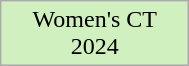<table class="wikitable"  style="width:10%; text-align:center;">
<tr>
<td style="background:#d0f0c0;">Women's CT 2024</td>
</tr>
</table>
